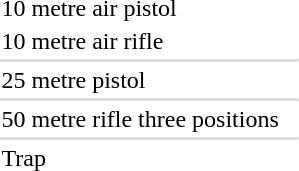<table>
<tr>
<td>10 metre air pistol<br></td>
<td></td>
<td></td>
<td></td>
</tr>
<tr>
<td>10 metre air rifle<br></td>
<td></td>
<td></td>
<td></td>
</tr>
<tr bgcolor=#DDDDDD>
<td colspan=7></td>
</tr>
<tr>
<td>25 metre pistol<br></td>
<td></td>
<td></td>
<td></td>
</tr>
<tr bgcolor=#DDDDDD>
<td colspan=7></td>
</tr>
<tr>
<td>50 metre rifle three positions<br></td>
<td></td>
<td></td>
<td></td>
</tr>
<tr bgcolor=#DDDDDD>
<td colspan=7></td>
</tr>
<tr>
<td>Trap<br></td>
<td></td>
<td></td>
<td></td>
</tr>
</table>
